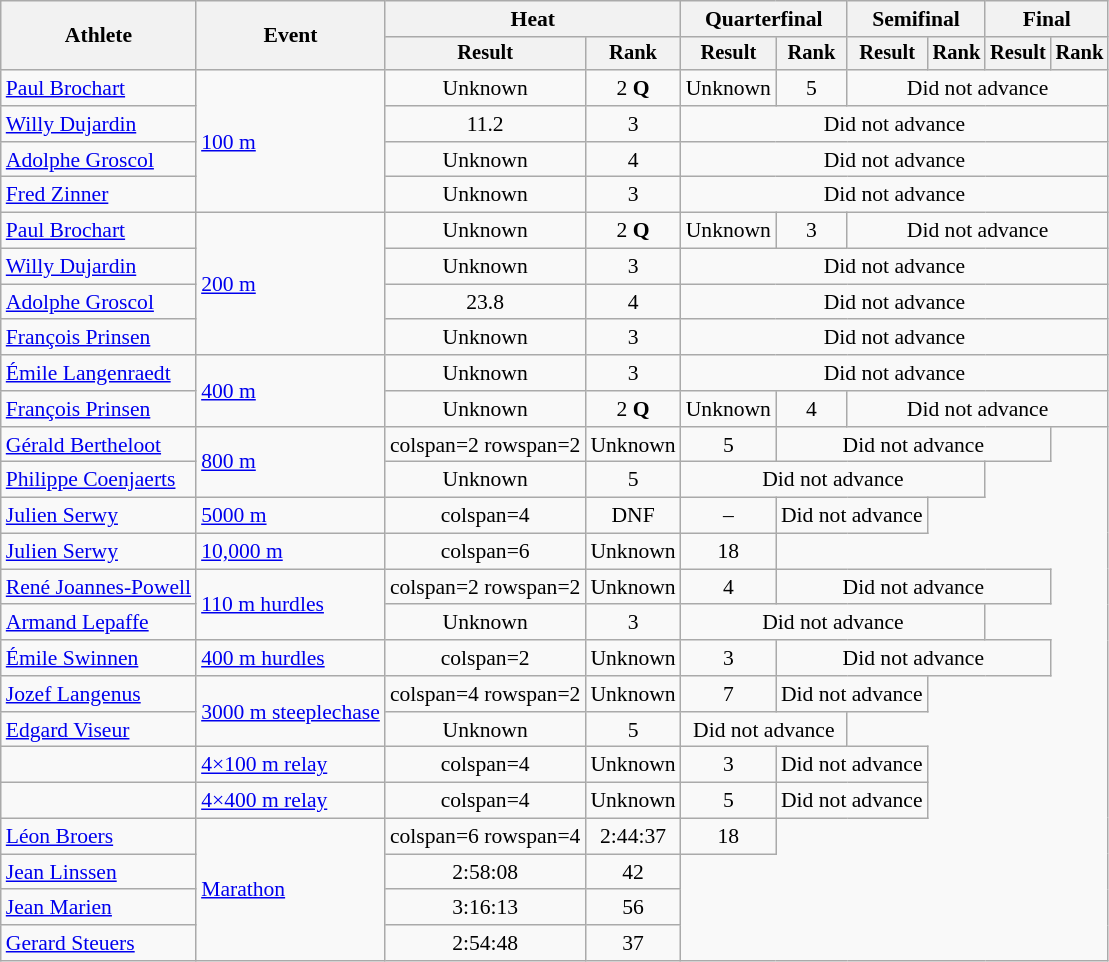<table class=wikitable style=font-size:90%;text-align:center>
<tr>
<th rowspan=2>Athlete</th>
<th rowspan=2>Event</th>
<th colspan=2>Heat</th>
<th colspan=2>Quarterfinal</th>
<th colspan=2>Semifinal</th>
<th colspan=2>Final</th>
</tr>
<tr style=font-size:95%>
<th>Result</th>
<th>Rank</th>
<th>Result</th>
<th>Rank</th>
<th>Result</th>
<th>Rank</th>
<th>Result</th>
<th>Rank</th>
</tr>
<tr>
<td align=left><a href='#'>Paul Brochart</a></td>
<td rowspan=4 align=left><a href='#'>100 m</a></td>
<td>Unknown</td>
<td>2 <strong>Q</strong></td>
<td>Unknown</td>
<td>5</td>
<td colspan=4>Did not advance</td>
</tr>
<tr>
<td align=left><a href='#'>Willy Dujardin</a></td>
<td>11.2</td>
<td>3</td>
<td colspan=6>Did not advance</td>
</tr>
<tr>
<td align=left><a href='#'>Adolphe Groscol</a></td>
<td>Unknown</td>
<td>4</td>
<td colspan=6>Did not advance</td>
</tr>
<tr>
<td align=left><a href='#'>Fred Zinner</a></td>
<td>Unknown</td>
<td>3</td>
<td colspan=6>Did not advance</td>
</tr>
<tr>
<td align=left><a href='#'>Paul Brochart</a></td>
<td rowspan=4 align=left><a href='#'>200 m</a></td>
<td>Unknown</td>
<td>2 <strong>Q</strong></td>
<td>Unknown</td>
<td>3</td>
<td colspan=4>Did not advance</td>
</tr>
<tr>
<td align=left><a href='#'>Willy Dujardin</a></td>
<td>Unknown</td>
<td>3</td>
<td colspan=6>Did not advance</td>
</tr>
<tr>
<td align=left><a href='#'>Adolphe Groscol</a></td>
<td>23.8</td>
<td>4</td>
<td colspan=6>Did not advance</td>
</tr>
<tr>
<td align=left><a href='#'>François Prinsen</a></td>
<td>Unknown</td>
<td>3</td>
<td colspan=6>Did not advance</td>
</tr>
<tr>
<td align=left><a href='#'>Émile Langenraedt</a></td>
<td rowspan=2 align=left><a href='#'>400 m</a></td>
<td>Unknown</td>
<td>3</td>
<td colspan=6>Did not advance</td>
</tr>
<tr>
<td align=left><a href='#'>François Prinsen</a></td>
<td>Unknown</td>
<td>2 <strong>Q</strong></td>
<td>Unknown</td>
<td>4</td>
<td colspan=4>Did not advance</td>
</tr>
<tr>
<td align=left><a href='#'>Gérald Bertheloot</a></td>
<td rowspan=2 align=left><a href='#'>800 m</a></td>
<td>colspan=2 rowspan=2 </td>
<td>Unknown</td>
<td>5</td>
<td colspan=4>Did not advance</td>
</tr>
<tr>
<td align=left><a href='#'>Philippe Coenjaerts</a></td>
<td>Unknown</td>
<td>5</td>
<td colspan=4>Did not advance</td>
</tr>
<tr>
<td align=left><a href='#'>Julien Serwy</a></td>
<td align=left><a href='#'>5000 m</a></td>
<td>colspan=4 </td>
<td>DNF</td>
<td>–</td>
<td colspan=2>Did not advance</td>
</tr>
<tr>
<td align=left><a href='#'>Julien Serwy</a></td>
<td align=left><a href='#'>10,000 m</a></td>
<td>colspan=6 </td>
<td>Unknown</td>
<td>18</td>
</tr>
<tr>
<td align=left><a href='#'>René Joannes-Powell</a></td>
<td rowspan=2 align=left><a href='#'>110 m hurdles</a></td>
<td>colspan=2 rowspan=2 </td>
<td>Unknown</td>
<td>4</td>
<td colspan=4>Did not advance</td>
</tr>
<tr>
<td align=left><a href='#'>Armand Lepaffe</a></td>
<td>Unknown</td>
<td>3</td>
<td colspan=4>Did not advance</td>
</tr>
<tr>
<td align=left><a href='#'>Émile Swinnen</a></td>
<td align=left><a href='#'>400 m hurdles</a></td>
<td>colspan=2 </td>
<td>Unknown</td>
<td>3</td>
<td colspan=4>Did not advance</td>
</tr>
<tr>
<td align=left><a href='#'>Jozef Langenus</a></td>
<td rowspan=2 align=left><a href='#'>3000 m steeplechase</a></td>
<td>colspan=4 rowspan=2 </td>
<td>Unknown</td>
<td>7</td>
<td colspan=2>Did not advance</td>
</tr>
<tr>
<td align=left><a href='#'>Edgard Viseur</a></td>
<td>Unknown</td>
<td>5</td>
<td colspan=2>Did not advance</td>
</tr>
<tr>
<td align=left></td>
<td align=left><a href='#'>4×100 m relay</a></td>
<td>colspan=4 </td>
<td>Unknown</td>
<td>3</td>
<td colspan=2>Did not advance</td>
</tr>
<tr>
<td align=left></td>
<td align=left><a href='#'>4×400 m relay</a></td>
<td>colspan=4 </td>
<td>Unknown</td>
<td>5</td>
<td colspan=2>Did not advance</td>
</tr>
<tr>
<td align=left><a href='#'>Léon Broers</a></td>
<td rowspan=4 align=left><a href='#'>Marathon</a></td>
<td>colspan=6 rowspan=4 </td>
<td>2:44:37</td>
<td>18</td>
</tr>
<tr>
<td align=left><a href='#'>Jean Linssen</a></td>
<td>2:58:08</td>
<td>42</td>
</tr>
<tr>
<td align=left><a href='#'>Jean Marien</a></td>
<td>3:16:13</td>
<td>56</td>
</tr>
<tr>
<td align=left><a href='#'>Gerard Steuers</a></td>
<td>2:54:48</td>
<td>37</td>
</tr>
</table>
